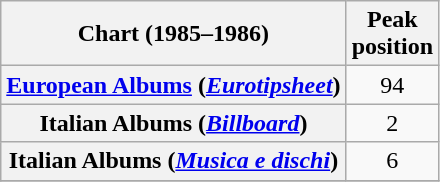<table class="wikitable sortable plainrowheaders" style="text-align:center">
<tr>
<th scope="col">Chart (1985–1986)</th>
<th scope="col">Peak<br>position</th>
</tr>
<tr>
<th scope="row"><a href='#'>European Albums</a> (<em><a href='#'>Eurotipsheet</a></em>)</th>
<td>94</td>
</tr>
<tr>
<th scope="row">Italian Albums (<em><a href='#'>Billboard</a></em>)</th>
<td>2</td>
</tr>
<tr>
<th scope="row">Italian Albums (<em><a href='#'>Musica e dischi</a></em>)</th>
<td>6</td>
</tr>
<tr>
</tr>
</table>
